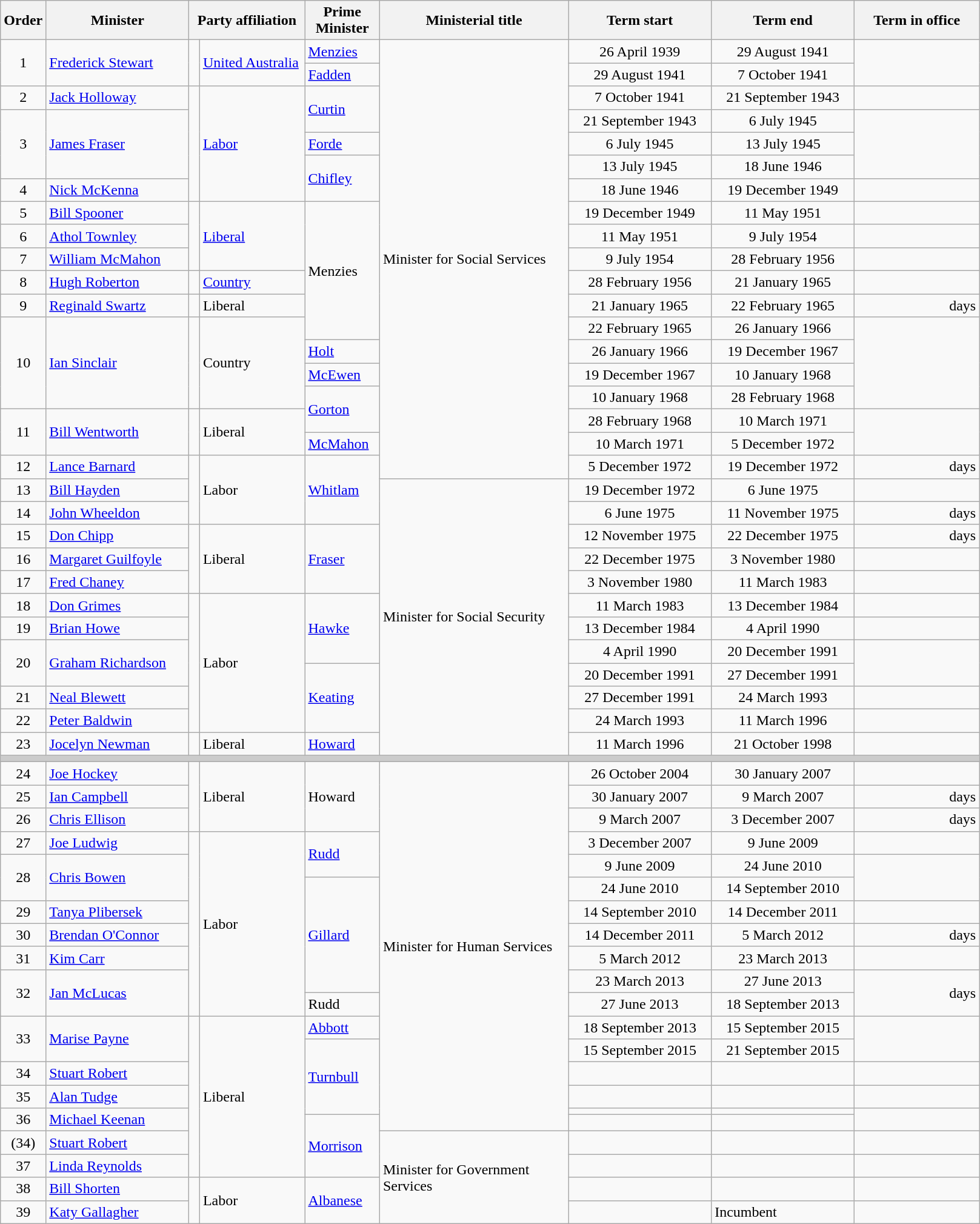<table class="wikitable">
<tr>
<th width=5>Order</th>
<th width=150>Minister</th>
<th width=120 colspan="2">Party affiliation</th>
<th width=75>Prime Minister</th>
<th width=200>Ministerial title</th>
<th width=150>Term start</th>
<th width=150>Term end</th>
<th width=130>Term in office</th>
</tr>
<tr>
<td rowspan=2 align=center>1</td>
<td rowspan=2><a href='#'>Frederick Stewart</a></td>
<td rowspan=2 > </td>
<td rowspan=2><a href='#'>United Australia</a></td>
<td><a href='#'>Menzies</a></td>
<td rowspan=19>Minister for Social Services</td>
<td align=center>26 April 1939</td>
<td align=center>29 August 1941</td>
<td rowspan=2 align=right></td>
</tr>
<tr>
<td><a href='#'>Fadden</a></td>
<td align=center>29 August 1941</td>
<td align=center>7 October 1941</td>
</tr>
<tr>
<td align=center>2</td>
<td><a href='#'>Jack Holloway</a></td>
<td rowspan=5 > </td>
<td rowspan=5><a href='#'>Labor</a></td>
<td rowspan=2><a href='#'>Curtin</a></td>
<td align=center>7 October 1941</td>
<td align=center>21 September 1943</td>
<td align=right></td>
</tr>
<tr>
<td rowspan=3 align=center>3</td>
<td rowspan=3><a href='#'>James Fraser</a></td>
<td align=center>21 September 1943</td>
<td align=center>6 July 1945</td>
<td rowspan=3 align=right></td>
</tr>
<tr>
<td><a href='#'>Forde</a></td>
<td align=center>6 July 1945</td>
<td align=center>13 July 1945</td>
</tr>
<tr>
<td rowspan=2><a href='#'>Chifley</a></td>
<td align=center>13 July 1945</td>
<td align=center>18 June 1946</td>
</tr>
<tr>
<td align=center>4</td>
<td><a href='#'>Nick McKenna</a></td>
<td align=center>18 June 1946</td>
<td align=center>19 December 1949</td>
<td align=right></td>
</tr>
<tr>
<td align=center>5</td>
<td><a href='#'>Bill Spooner</a></td>
<td rowspan=3 > </td>
<td rowspan=3><a href='#'>Liberal</a></td>
<td rowspan=6>Menzies</td>
<td align=center>19 December 1949</td>
<td align=center>11 May 1951</td>
<td align=right></td>
</tr>
<tr>
<td align=center>6</td>
<td><a href='#'>Athol Townley</a></td>
<td align=center>11 May 1951</td>
<td align=center>9 July 1954</td>
<td align=right></td>
</tr>
<tr>
<td align=center>7</td>
<td><a href='#'>William McMahon</a></td>
<td align=center>9 July 1954</td>
<td align=center>28 February 1956</td>
<td align=right></td>
</tr>
<tr>
<td align=center>8</td>
<td><a href='#'>Hugh Roberton</a></td>
<td> </td>
<td><a href='#'>Country</a></td>
<td align=center>28 February 1956</td>
<td align=center>21 January 1965</td>
<td align=right><strong></strong></td>
</tr>
<tr>
<td align=center>9</td>
<td><a href='#'>Reginald Swartz</a></td>
<td> </td>
<td>Liberal</td>
<td align=center>21 January 1965</td>
<td align=center>22 February 1965</td>
<td align=right> days</td>
</tr>
<tr>
<td rowspan=4 align=center>10</td>
<td rowspan=4><a href='#'>Ian Sinclair</a></td>
<td rowspan=4 > </td>
<td rowspan=4>Country</td>
<td align=center>22 February 1965</td>
<td align=center>26 January 1966</td>
<td rowspan=4 align=right></td>
</tr>
<tr>
<td><a href='#'>Holt</a></td>
<td align=center>26 January 1966</td>
<td align=center>19 December 1967</td>
</tr>
<tr>
<td><a href='#'>McEwen</a></td>
<td align=center>19 December 1967</td>
<td align=center>10 January 1968</td>
</tr>
<tr>
<td rowspan=2><a href='#'>Gorton</a></td>
<td align=center>10 January 1968</td>
<td align=center>28 February 1968</td>
</tr>
<tr>
<td rowspan=2 align=center>11</td>
<td rowspan=2><a href='#'>Bill Wentworth</a></td>
<td rowspan=2 > </td>
<td rowspan=2>Liberal</td>
<td align=center>28 February 1968</td>
<td align=center>10 March 1971</td>
<td rowspan=2 align=right></td>
</tr>
<tr>
<td><a href='#'>McMahon</a></td>
<td align=center>10 March 1971</td>
<td align=center>5 December 1972</td>
</tr>
<tr>
<td align=center>12</td>
<td><a href='#'>Lance Barnard</a></td>
<td rowspan=3 > </td>
<td rowspan=3>Labor</td>
<td rowspan=3><a href='#'>Whitlam</a></td>
<td align=center>5 December 1972</td>
<td align=center>19 December 1972</td>
<td align=right> days</td>
</tr>
<tr>
<td align=center>13</td>
<td><a href='#'>Bill Hayden</a></td>
<td rowspan=12>Minister for Social Security</td>
<td align=center>19 December 1972</td>
<td align=center>6 June 1975</td>
<td align=right></td>
</tr>
<tr>
<td align=center>14</td>
<td><a href='#'>John Wheeldon</a></td>
<td align=center>6 June 1975</td>
<td align=center>11 November 1975</td>
<td align=right> days</td>
</tr>
<tr>
<td align=center>15</td>
<td><a href='#'>Don Chipp</a></td>
<td rowspan=3 > </td>
<td rowspan=3>Liberal</td>
<td rowspan=3><a href='#'>Fraser</a></td>
<td align=center>12 November 1975</td>
<td align=center>22 December 1975</td>
<td align=right> days</td>
</tr>
<tr>
<td align=center>16</td>
<td><a href='#'>Margaret Guilfoyle</a></td>
<td align=center>22 December 1975</td>
<td align=center>3 November 1980</td>
<td align=right></td>
</tr>
<tr>
<td align=center>17</td>
<td><a href='#'>Fred Chaney</a></td>
<td align=center>3 November 1980</td>
<td align=center>11 March 1983</td>
<td align=right></td>
</tr>
<tr>
<td align=center>18</td>
<td><a href='#'>Don Grimes</a></td>
<td rowspan=6 > </td>
<td rowspan=6>Labor</td>
<td rowspan=3><a href='#'>Hawke</a></td>
<td align=center>11 March 1983</td>
<td align=center>13 December 1984</td>
<td align=right></td>
</tr>
<tr>
<td align=center>19</td>
<td><a href='#'>Brian Howe</a></td>
<td align=center>13 December 1984</td>
<td align=center>4 April 1990</td>
<td align=right></td>
</tr>
<tr>
<td rowspan=2 align=center>20</td>
<td rowspan=2><a href='#'>Graham Richardson</a></td>
<td align=center>4 April 1990</td>
<td align=center>20 December 1991</td>
<td rowspan=2 align=right></td>
</tr>
<tr>
<td rowspan=3><a href='#'>Keating</a></td>
<td align=center>20 December 1991</td>
<td align=center>27 December 1991</td>
</tr>
<tr>
<td align=center>21</td>
<td><a href='#'>Neal Blewett</a></td>
<td align=center>27 December 1991</td>
<td align=center>24 March 1993</td>
<td align=right></td>
</tr>
<tr>
<td align=center>22</td>
<td><a href='#'>Peter Baldwin</a></td>
<td align=center>24 March 1993</td>
<td align=center>11 March 1996</td>
<td align=right></td>
</tr>
<tr>
<td align=center>23</td>
<td><a href='#'>Jocelyn Newman</a></td>
<td> </td>
<td>Liberal</td>
<td><a href='#'>Howard</a></td>
<td align=center>11 March 1996</td>
<td align=center>21 October 1998</td>
<td align=right></td>
</tr>
<tr>
<th colspan=9 style="background: #cccccc;"></th>
</tr>
<tr>
<td align=center>24</td>
<td><a href='#'>Joe Hockey</a></td>
<td rowspan=3 > </td>
<td rowspan=3>Liberal</td>
<td rowspan=3>Howard</td>
<td rowspan=17>Minister for Human Services</td>
<td align=center>26 October 2004</td>
<td align=center>30 January 2007</td>
<td align=right></td>
</tr>
<tr>
<td align=center>25</td>
<td><a href='#'>Ian Campbell</a></td>
<td align=center>30 January 2007</td>
<td align=center>9 March 2007</td>
<td align=right> days</td>
</tr>
<tr>
<td align=center>26</td>
<td><a href='#'>Chris Ellison</a></td>
<td align=center>9 March 2007</td>
<td align=center>3 December 2007</td>
<td align=right> days</td>
</tr>
<tr>
<td align=center>27</td>
<td><a href='#'>Joe Ludwig</a></td>
<td rowspan=8 > </td>
<td rowspan=8>Labor</td>
<td rowspan=2><a href='#'>Rudd</a></td>
<td align=center>3 December 2007</td>
<td align=center>9 June 2009</td>
<td align=right></td>
</tr>
<tr>
<td rowspan=2 align=center>28</td>
<td rowspan=2><a href='#'>Chris Bowen</a></td>
<td align=center>9 June 2009</td>
<td align=center>24 June 2010</td>
<td rowspan=2 align=right></td>
</tr>
<tr>
<td rowspan=5><a href='#'>Gillard</a></td>
<td align=center>24 June 2010</td>
<td align=center>14 September 2010</td>
</tr>
<tr>
<td align=center>29</td>
<td><a href='#'>Tanya Plibersek</a></td>
<td align=center>14 September 2010</td>
<td align=center>14 December 2011</td>
<td align=right></td>
</tr>
<tr>
<td align=center>30</td>
<td><a href='#'>Brendan O'Connor</a></td>
<td align=center>14 December 2011</td>
<td align=center>5 March 2012</td>
<td align=right> days</td>
</tr>
<tr>
<td align=center>31</td>
<td><a href='#'>Kim Carr</a></td>
<td align=center>5 March 2012</td>
<td align=center>23 March 2013</td>
<td align=right></td>
</tr>
<tr>
<td rowspan=2 align=center>32</td>
<td rowspan=2><a href='#'>Jan McLucas</a></td>
<td align=center>23 March 2013</td>
<td align=center>27 June 2013</td>
<td rowspan=2 align=right> days</td>
</tr>
<tr>
<td>Rudd</td>
<td align=center>27 June 2013</td>
<td align=center>18 September 2013</td>
</tr>
<tr>
<td rowspan=2 align=center>33</td>
<td rowspan=2><a href='#'>Marise Payne</a></td>
<td rowspan=8 > </td>
<td rowspan=8>Liberal</td>
<td><a href='#'>Abbott</a></td>
<td align=center>18 September 2013</td>
<td align=center>15 September 2015</td>
<td rowspan=2 align=right></td>
</tr>
<tr>
<td rowspan=4><a href='#'>Turnbull</a></td>
<td align=center>15 September 2015</td>
<td align=center>21 September 2015</td>
</tr>
<tr>
<td align=center>34</td>
<td><a href='#'>Stuart Robert</a></td>
<td align=center></td>
<td align=center></td>
<td align=right></td>
</tr>
<tr>
<td align=center>35</td>
<td><a href='#'>Alan Tudge</a></td>
<td align=center></td>
<td align=center></td>
<td align=right></td>
</tr>
<tr>
<td rowspan=2 align=center>36</td>
<td rowspan=2><a href='#'>Michael Keenan</a></td>
<td align=center></td>
<td align=center></td>
<td rowspan=2 align=right></td>
</tr>
<tr>
<td rowspan=3><a href='#'>Morrison</a></td>
<td align=center></td>
<td align=center></td>
</tr>
<tr>
<td align=center>(34)</td>
<td><a href='#'>Stuart Robert</a></td>
<td rowspan="4">Minister for Government Services</td>
<td align=center></td>
<td align=center></td>
<td align=right></td>
</tr>
<tr>
<td align=center>37</td>
<td><a href='#'>Linda Reynolds</a></td>
<td align=center></td>
<td align=center></td>
<td align=right></td>
</tr>
<tr>
<td align=center>38</td>
<td><a href='#'>Bill Shorten</a></td>
<td rowspan=2 > </td>
<td rowspan=2>Labor</td>
<td rowspan=2><a href='#'>Albanese</a></td>
<td align=center></td>
<td align=center></td>
<td align=right></td>
</tr>
<tr>
<td align=center>39</td>
<td><a href='#'>Katy Gallagher</a></td>
<td align=center></td>
<td>Incumbent</td>
<td align=right></td>
</tr>
</table>
